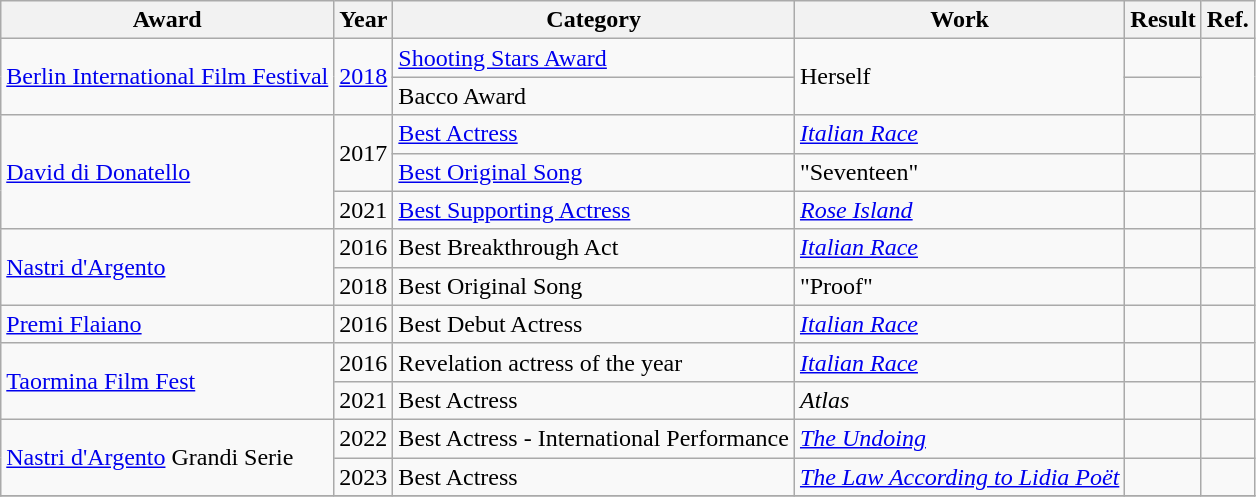<table class="wikitable">
<tr>
<th>Award</th>
<th>Year</th>
<th>Category</th>
<th>Work</th>
<th>Result</th>
<th>Ref.</th>
</tr>
<tr>
<td rowspan="2"><a href='#'>Berlin International Film Festival</a></td>
<td rowspan="2"><a href='#'>2018</a></td>
<td><a href='#'>Shooting Stars Award</a></td>
<td rowspan="2">Herself</td>
<td></td>
<td rowspan="2"></td>
</tr>
<tr>
<td>Bacco Award</td>
<td></td>
</tr>
<tr>
<td rowspan="3"><a href='#'>David di Donatello</a></td>
<td rowspan="2">2017</td>
<td><a href='#'>Best Actress</a></td>
<td><em><a href='#'>Italian Race</a></em></td>
<td></td>
<td></td>
</tr>
<tr>
<td><a href='#'>Best Original Song</a></td>
<td>"Seventeen" </td>
<td></td>
<td></td>
</tr>
<tr>
<td>2021</td>
<td><a href='#'>Best Supporting Actress</a></td>
<td><a href='#'><em>Rose Island</em></a></td>
<td></td>
<td></td>
</tr>
<tr>
<td rowspan="2"><a href='#'>Nastri d'Argento</a></td>
<td>2016</td>
<td>Best Breakthrough Act</td>
<td><em><a href='#'>Italian Race</a></em></td>
<td></td>
<td></td>
</tr>
<tr>
<td>2018</td>
<td>Best Original Song</td>
<td>"Proof" </td>
<td></td>
<td></td>
</tr>
<tr>
<td><a href='#'>Premi Flaiano</a></td>
<td>2016</td>
<td>Best Debut Actress</td>
<td><em><a href='#'>Italian Race</a></em></td>
<td></td>
<td></td>
</tr>
<tr>
<td rowspan="2"><a href='#'>Taormina Film Fest</a></td>
<td>2016</td>
<td>Revelation actress of the year</td>
<td><em><a href='#'>Italian Race</a></em></td>
<td></td>
<td></td>
</tr>
<tr>
<td>2021</td>
<td>Best Actress</td>
<td><em>Atlas</em></td>
<td></td>
<td></td>
</tr>
<tr>
<td rowspan="2"><a href='#'>Nastri d'Argento</a> Grandi Serie</td>
<td>2022</td>
<td>Best Actress - International Performance</td>
<td><em><a href='#'>The Undoing</a></em></td>
<td></td>
<td></td>
</tr>
<tr>
<td>2023</td>
<td>Best Actress</td>
<td><em><a href='#'>The Law According to Lidia Poët</a></em></td>
<td></td>
<td></td>
</tr>
<tr>
</tr>
</table>
